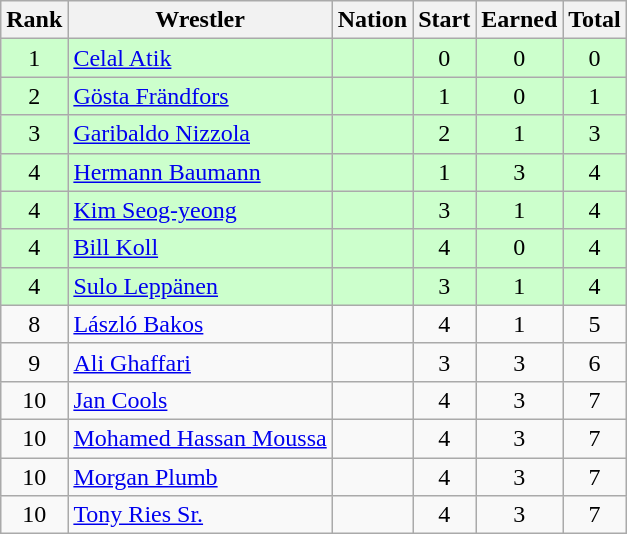<table class="wikitable sortable" style="text-align:center;">
<tr>
<th>Rank</th>
<th>Wrestler</th>
<th>Nation</th>
<th>Start</th>
<th>Earned</th>
<th>Total</th>
</tr>
<tr style="background:#cfc;">
<td>1</td>
<td align=left><a href='#'>Celal Atik</a></td>
<td align=left></td>
<td>0</td>
<td>0</td>
<td>0</td>
</tr>
<tr style="background:#cfc;">
<td>2</td>
<td align=left><a href='#'>Gösta Frändfors</a></td>
<td align=left></td>
<td>1</td>
<td>0</td>
<td>1</td>
</tr>
<tr style="background:#cfc;">
<td>3</td>
<td align=left><a href='#'>Garibaldo Nizzola</a></td>
<td align=left></td>
<td>2</td>
<td>1</td>
<td>3</td>
</tr>
<tr style="background:#cfc;">
<td>4</td>
<td align=left><a href='#'>Hermann Baumann</a></td>
<td align=left></td>
<td>1</td>
<td>3</td>
<td>4</td>
</tr>
<tr style="background:#cfc;">
<td>4</td>
<td align=left><a href='#'>Kim Seog-yeong</a></td>
<td align=left></td>
<td>3</td>
<td>1</td>
<td>4</td>
</tr>
<tr style="background:#cfc;">
<td>4</td>
<td align=left><a href='#'>Bill Koll</a></td>
<td align=left></td>
<td>4</td>
<td>0</td>
<td>4</td>
</tr>
<tr style="background:#cfc;">
<td>4</td>
<td align=left><a href='#'>Sulo Leppänen</a></td>
<td align=left></td>
<td>3</td>
<td>1</td>
<td>4</td>
</tr>
<tr>
<td>8</td>
<td align=left><a href='#'>László Bakos</a></td>
<td align=left></td>
<td>4</td>
<td>1</td>
<td>5</td>
</tr>
<tr>
<td>9</td>
<td align=left><a href='#'>Ali Ghaffari</a></td>
<td align=left></td>
<td>3</td>
<td>3</td>
<td>6</td>
</tr>
<tr>
<td>10</td>
<td align=left><a href='#'>Jan Cools</a></td>
<td align=left></td>
<td>4</td>
<td>3</td>
<td>7</td>
</tr>
<tr>
<td>10</td>
<td align=left><a href='#'>Mohamed Hassan Moussa</a></td>
<td align=left></td>
<td>4</td>
<td>3</td>
<td>7</td>
</tr>
<tr>
<td>10</td>
<td align=left><a href='#'>Morgan Plumb</a></td>
<td align=left></td>
<td>4</td>
<td>3</td>
<td>7</td>
</tr>
<tr>
<td>10</td>
<td align=left><a href='#'>Tony Ries Sr.</a></td>
<td align=left></td>
<td>4</td>
<td>3</td>
<td>7</td>
</tr>
</table>
